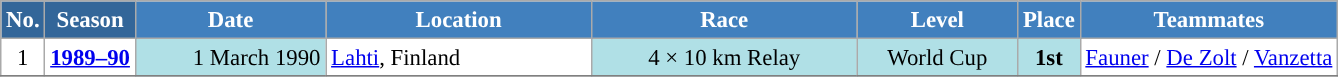<table class="wikitable sortable" style="font-size:95%; text-align:center; border:grey solid 1px; border-collapse:collapse; background:#ffffff;">
<tr style="background:#efefef;">
<th style="background-color:#369; color:white;">No.</th>
<th style="background-color:#369; color:white;">Season</th>
<th style="background-color:#4180be; color:white; width:120px;">Date</th>
<th style="background-color:#4180be; color:white; width:170px;">Location</th>
<th style="background-color:#4180be; color:white; width:170px;">Race</th>
<th style="background-color:#4180be; color:white; width:100px;">Level</th>
<th style="background-color:#4180be; color:white;">Place</th>
<th style="background-color:#4180be; color:white;">Teammates</th>
</tr>
<tr>
<td align=center>1</td>
<td rowspan=1 align=center><strong><a href='#'>1989–90</a></strong></td>
<td bgcolor="#BOEOE6" align=right>1 March 1990</td>
<td align=left> <a href='#'>Lahti</a>, Finland</td>
<td bgcolor="#BOEOE6">4 × 10 km Relay</td>
<td bgcolor="#BOEOE6">World Cup</td>
<td bgcolor="#BOEOE6"><strong>1st</strong></td>
<td><a href='#'>Fauner</a> / <a href='#'>De Zolt</a> / <a href='#'>Vanzetta</a></td>
</tr>
<tr>
</tr>
</table>
